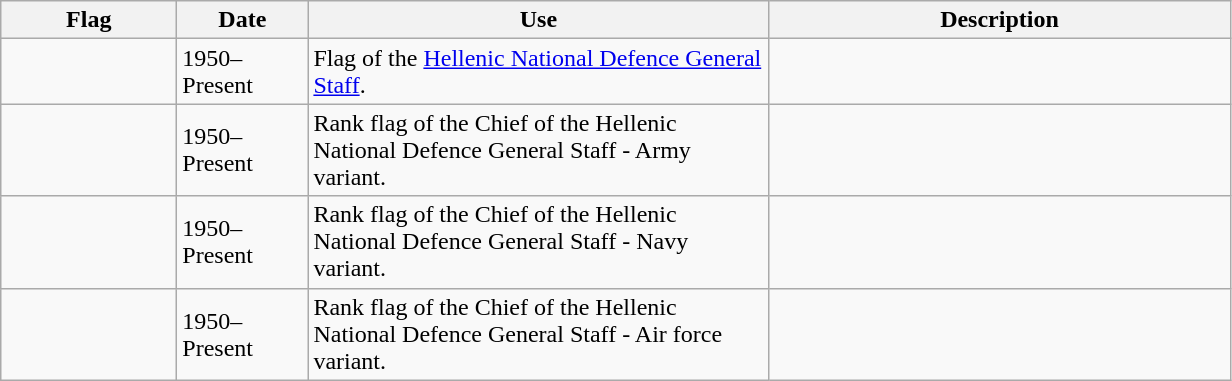<table class="wikitable">
<tr>
<th width="110">Flag</th>
<th width="80">Date</th>
<th width="300">Use</th>
<th width="300">Description</th>
</tr>
<tr>
<td></td>
<td>1950–Present</td>
<td>Flag of the <a href='#'>Hellenic National Defence General Staff</a>.</td>
<td></td>
</tr>
<tr>
<td></td>
<td>1950–Present</td>
<td>Rank flag of the Chief of the Hellenic National Defence General Staff - Army variant.</td>
<td></td>
</tr>
<tr>
<td></td>
<td>1950–Present</td>
<td>Rank flag of the Chief of the Hellenic National Defence General Staff - Navy variant.</td>
<td></td>
</tr>
<tr>
<td></td>
<td>1950–Present</td>
<td>Rank flag of the Chief of the Hellenic National Defence General Staff - Air force variant.</td>
<td></td>
</tr>
</table>
